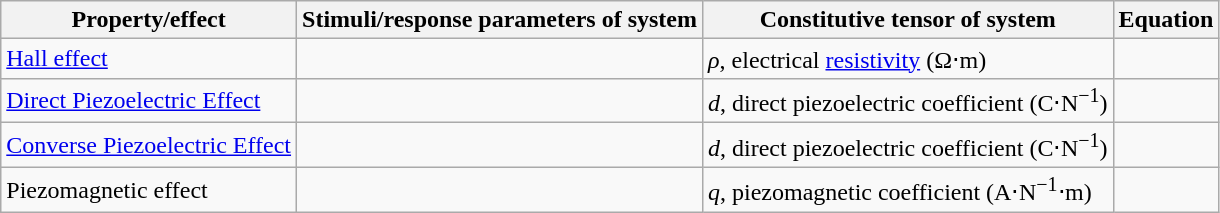<table class="wikitable">
<tr>
<th scope="col">Property/effect</th>
<th scope="col">Stimuli/response parameters of system</th>
<th scope="col">Constitutive tensor of system</th>
<th scope="col">Equation</th>
</tr>
<tr>
<td><a href='#'>Hall effect</a></td>
<td></td>
<td><em>ρ</em>, electrical <a href='#'>resistivity</a> (Ω⋅m)</td>
<td></td>
</tr>
<tr>
<td><a href='#'>Direct Piezoelectric Effect</a></td>
<td></td>
<td><em>d</em>, direct piezoelectric coefficient (C⋅N<sup>−1</sup>)</td>
<td></td>
</tr>
<tr>
<td><a href='#'>Converse Piezoelectric Effect</a></td>
<td></td>
<td><em>d</em>, direct piezoelectric coefficient (C⋅N<sup>−1</sup>)</td>
<td></td>
</tr>
<tr>
<td>Piezomagnetic effect</td>
<td></td>
<td><em>q</em>, piezomagnetic coefficient (A⋅N<sup>−1</sup>⋅m)</td>
<td></td>
</tr>
</table>
